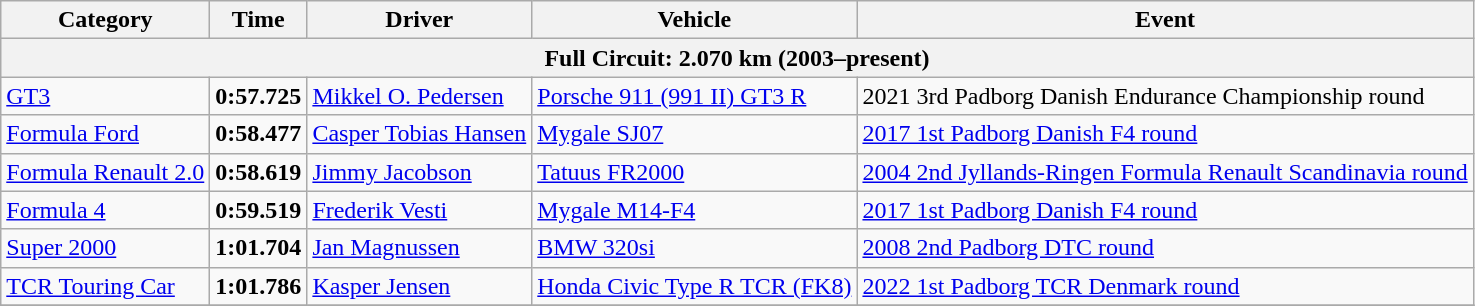<table class="wikitable">
<tr>
<th>Category</th>
<th>Time</th>
<th>Driver</th>
<th>Vehicle</th>
<th>Event</th>
</tr>
<tr>
<th colspan=5>Full Circuit: 2.070 km (2003–present)</th>
</tr>
<tr>
<td><a href='#'>GT3</a></td>
<td><strong>0:57.725</strong></td>
<td><a href='#'>Mikkel O. Pedersen</a></td>
<td><a href='#'>Porsche 911 (991 II) GT3 R</a></td>
<td>2021 3rd Padborg Danish Endurance Championship round</td>
</tr>
<tr>
<td><a href='#'>Formula Ford</a></td>
<td><strong>0:58.477</strong></td>
<td><a href='#'>Casper Tobias Hansen</a></td>
<td><a href='#'>Mygale SJ07</a></td>
<td><a href='#'>2017 1st Padborg Danish F4 round</a></td>
</tr>
<tr>
<td><a href='#'>Formula Renault 2.0</a></td>
<td><strong>0:58.619</strong></td>
<td><a href='#'>Jimmy Jacobson</a></td>
<td><a href='#'>Tatuus FR2000</a></td>
<td><a href='#'>2004 2nd Jyllands-Ringen Formula Renault Scandinavia round</a></td>
</tr>
<tr>
<td><a href='#'>Formula 4</a></td>
<td><strong>0:59.519</strong></td>
<td><a href='#'>Frederik Vesti</a></td>
<td><a href='#'>Mygale M14-F4</a></td>
<td><a href='#'>2017 1st Padborg Danish F4 round</a></td>
</tr>
<tr>
<td><a href='#'>Super 2000</a></td>
<td><strong>1:01.704</strong></td>
<td><a href='#'>Jan Magnussen</a></td>
<td><a href='#'>BMW 320si</a></td>
<td><a href='#'>2008 2nd Padborg DTC round</a></td>
</tr>
<tr>
<td><a href='#'>TCR Touring Car</a></td>
<td><strong>1:01.786</strong></td>
<td><a href='#'>Kasper Jensen</a></td>
<td><a href='#'>Honda Civic Type R TCR (FK8)</a></td>
<td><a href='#'>2022 1st Padborg TCR Denmark round</a></td>
</tr>
<tr>
</tr>
</table>
